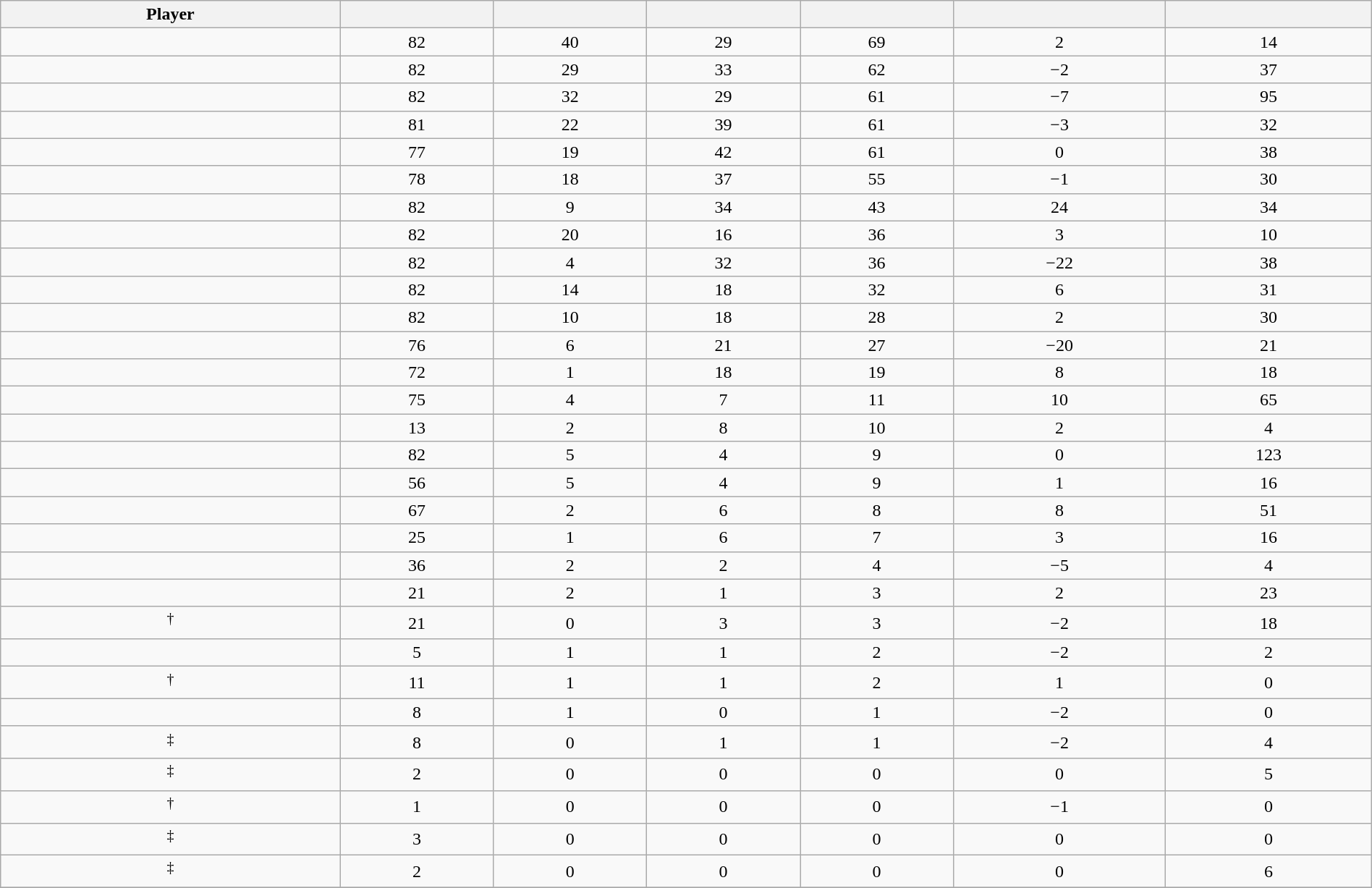<table class="wikitable sortable" style="width:100%; text-align:center;">
<tr>
<th>Player</th>
<th></th>
<th></th>
<th></th>
<th></th>
<th data-sort-type="number"></th>
<th></th>
</tr>
<tr>
<td></td>
<td>82</td>
<td>40</td>
<td>29</td>
<td>69</td>
<td>2</td>
<td>14</td>
</tr>
<tr>
<td></td>
<td>82</td>
<td>29</td>
<td>33</td>
<td>62</td>
<td>−2</td>
<td>37</td>
</tr>
<tr>
<td></td>
<td>82</td>
<td>32</td>
<td>29</td>
<td>61</td>
<td>−7</td>
<td>95</td>
</tr>
<tr>
<td></td>
<td>81</td>
<td>22</td>
<td>39</td>
<td>61</td>
<td>−3</td>
<td>32</td>
</tr>
<tr>
<td></td>
<td>77</td>
<td>19</td>
<td>42</td>
<td>61</td>
<td>0</td>
<td>38</td>
</tr>
<tr>
<td></td>
<td>78</td>
<td>18</td>
<td>37</td>
<td>55</td>
<td>−1</td>
<td>30</td>
</tr>
<tr>
<td></td>
<td>82</td>
<td>9</td>
<td>34</td>
<td>43</td>
<td>24</td>
<td>34</td>
</tr>
<tr>
<td></td>
<td>82</td>
<td>20</td>
<td>16</td>
<td>36</td>
<td>3</td>
<td>10</td>
</tr>
<tr>
<td></td>
<td>82</td>
<td>4</td>
<td>32</td>
<td>36</td>
<td>−22</td>
<td>38</td>
</tr>
<tr>
<td></td>
<td>82</td>
<td>14</td>
<td>18</td>
<td>32</td>
<td>6</td>
<td>31</td>
</tr>
<tr>
<td></td>
<td>82</td>
<td>10</td>
<td>18</td>
<td>28</td>
<td>2</td>
<td>30</td>
</tr>
<tr>
<td></td>
<td>76</td>
<td>6</td>
<td>21</td>
<td>27</td>
<td>−20</td>
<td>21</td>
</tr>
<tr>
<td></td>
<td>72</td>
<td>1</td>
<td>18</td>
<td>19</td>
<td>8</td>
<td>18</td>
</tr>
<tr>
<td></td>
<td>75</td>
<td>4</td>
<td>7</td>
<td>11</td>
<td>10</td>
<td>65</td>
</tr>
<tr>
<td></td>
<td>13</td>
<td>2</td>
<td>8</td>
<td>10</td>
<td>2</td>
<td>4</td>
</tr>
<tr>
<td></td>
<td>82</td>
<td>5</td>
<td>4</td>
<td>9</td>
<td>0</td>
<td>123</td>
</tr>
<tr>
<td></td>
<td>56</td>
<td>5</td>
<td>4</td>
<td>9</td>
<td>1</td>
<td>16</td>
</tr>
<tr>
<td></td>
<td>67</td>
<td>2</td>
<td>6</td>
<td>8</td>
<td>8</td>
<td>51</td>
</tr>
<tr>
<td></td>
<td>25</td>
<td>1</td>
<td>6</td>
<td>7</td>
<td>3</td>
<td>16</td>
</tr>
<tr>
<td></td>
<td>36</td>
<td>2</td>
<td>2</td>
<td>4</td>
<td>−5</td>
<td>4</td>
</tr>
<tr>
<td></td>
<td>21</td>
<td>2</td>
<td>1</td>
<td>3</td>
<td>2</td>
<td>23</td>
</tr>
<tr>
<td><sup>†</sup></td>
<td>21</td>
<td>0</td>
<td>3</td>
<td>3</td>
<td>−2</td>
<td>18</td>
</tr>
<tr>
<td></td>
<td>5</td>
<td>1</td>
<td>1</td>
<td>2</td>
<td>−2</td>
<td>2</td>
</tr>
<tr>
<td><sup>†</sup></td>
<td>11</td>
<td>1</td>
<td>1</td>
<td>2</td>
<td>1</td>
<td>0</td>
</tr>
<tr>
<td></td>
<td>8</td>
<td>1</td>
<td>0</td>
<td>1</td>
<td>−2</td>
<td>0</td>
</tr>
<tr>
<td><sup>‡</sup></td>
<td>8</td>
<td>0</td>
<td>1</td>
<td>1</td>
<td>−2</td>
<td>4</td>
</tr>
<tr>
<td><sup>‡</sup></td>
<td>2</td>
<td>0</td>
<td>0</td>
<td>0</td>
<td>0</td>
<td>5</td>
</tr>
<tr>
<td><sup>†</sup></td>
<td>1</td>
<td>0</td>
<td>0</td>
<td>0</td>
<td>−1</td>
<td>0</td>
</tr>
<tr>
<td><sup>‡</sup></td>
<td>3</td>
<td>0</td>
<td>0</td>
<td>0</td>
<td>0</td>
<td>0</td>
</tr>
<tr>
<td><sup>‡</sup></td>
<td>2</td>
<td>0</td>
<td>0</td>
<td>0</td>
<td>0</td>
<td>6</td>
</tr>
<tr>
</tr>
</table>
